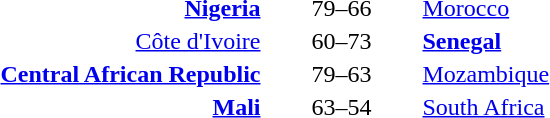<table style="text-align:center">
<tr>
<th width=200></th>
<th width=100></th>
<th width=200></th>
</tr>
<tr>
<td align=right><strong><a href='#'>Nigeria</a> </strong></td>
<td align=center>79–66</td>
<td align=left> <a href='#'>Morocco</a></td>
</tr>
<tr>
<td align=right><a href='#'>Côte d'Ivoire</a> </td>
<td align=center>60–73</td>
<td align=left> <strong><a href='#'>Senegal</a></strong></td>
</tr>
<tr>
<td align=right><strong><a href='#'>Central African Republic</a></strong> </td>
<td align=center>79–63</td>
<td align=left> <a href='#'>Mozambique</a></td>
</tr>
<tr>
<td align=right><strong><a href='#'>Mali</a></strong> </td>
<td align=center>63–54</td>
<td align=left> <a href='#'>South Africa</a></td>
</tr>
</table>
